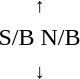<table style="text-align:center;">
<tr>
<td><small>  ↑ </small></td>
</tr>
<tr>
<td><span>S/B</span>   <span>N/B</span></td>
</tr>
<tr>
<td><small> ↓  </small></td>
</tr>
</table>
